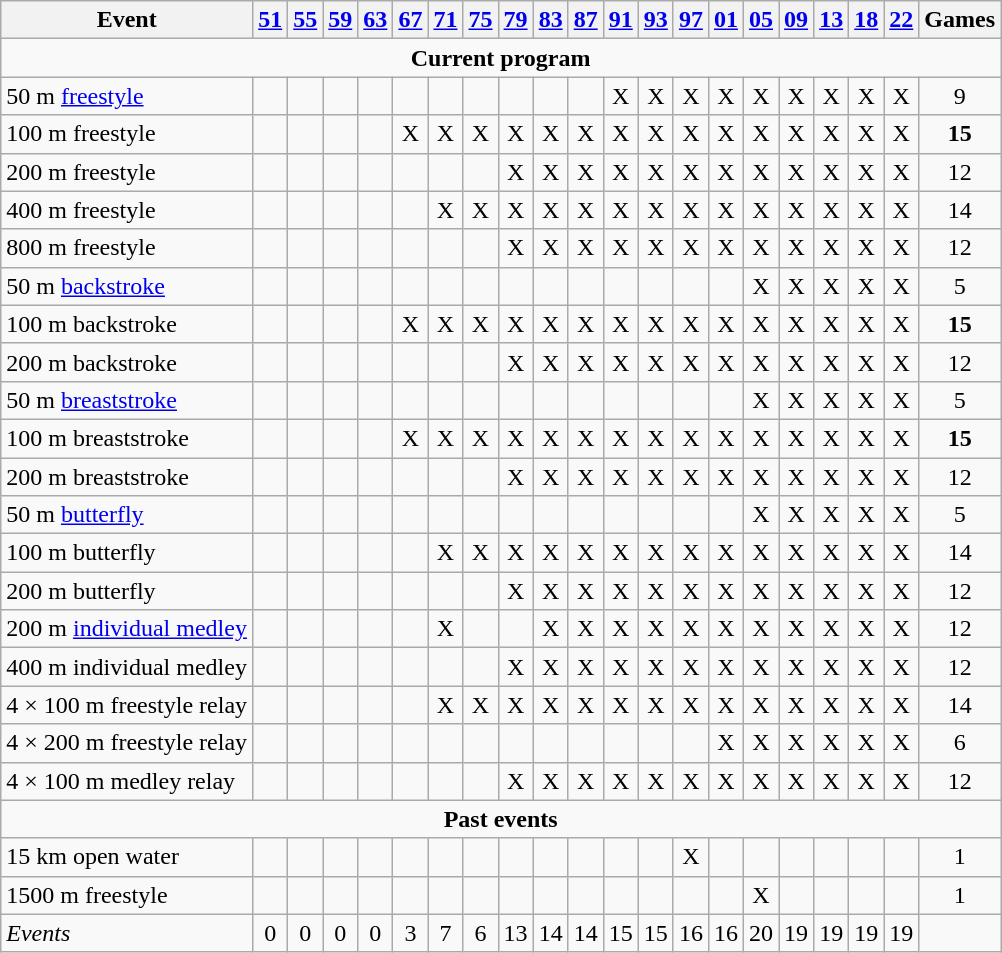<table class="wikitable">
<tr>
<th>Event</th>
<th><a href='#'>51</a></th>
<th><a href='#'>55</a></th>
<th><a href='#'>59</a></th>
<th><a href='#'>63</a></th>
<th><a href='#'>67</a></th>
<th><a href='#'>71</a></th>
<th><a href='#'>75</a></th>
<th><a href='#'>79</a></th>
<th><a href='#'>83</a></th>
<th><a href='#'>87</a></th>
<th><a href='#'>91</a></th>
<th><a href='#'>93</a></th>
<th><a href='#'>97</a></th>
<th><a href='#'>01</a></th>
<th><a href='#'>05</a></th>
<th><a href='#'>09</a></th>
<th><a href='#'>13</a></th>
<th><a href='#'>18</a></th>
<th><a href='#'>22</a></th>
<th>Games</th>
</tr>
<tr align=center>
<td colspan=21 align=center><strong>Current program</strong></td>
</tr>
<tr align=center>
<td align=left>50 m <a href='#'>freestyle</a></td>
<td></td>
<td></td>
<td></td>
<td></td>
<td></td>
<td></td>
<td></td>
<td></td>
<td></td>
<td></td>
<td>X</td>
<td>X</td>
<td>X</td>
<td>X</td>
<td>X</td>
<td>X</td>
<td>X</td>
<td>X</td>
<td>X</td>
<td>9</td>
</tr>
<tr align=center>
<td align=left>100 m freestyle</td>
<td></td>
<td></td>
<td></td>
<td></td>
<td>X</td>
<td>X</td>
<td>X</td>
<td>X</td>
<td>X</td>
<td>X</td>
<td>X</td>
<td>X</td>
<td>X</td>
<td>X</td>
<td>X</td>
<td>X</td>
<td>X</td>
<td>X</td>
<td>X</td>
<td><strong>15</strong></td>
</tr>
<tr align=center>
<td align=left>200 m freestyle</td>
<td></td>
<td></td>
<td></td>
<td></td>
<td></td>
<td></td>
<td></td>
<td>X</td>
<td>X</td>
<td>X</td>
<td>X</td>
<td>X</td>
<td>X</td>
<td>X</td>
<td>X</td>
<td>X</td>
<td>X</td>
<td>X</td>
<td>X</td>
<td>12</td>
</tr>
<tr align=center>
<td align=left>400 m freestyle</td>
<td></td>
<td></td>
<td></td>
<td></td>
<td></td>
<td>X</td>
<td>X</td>
<td>X</td>
<td>X</td>
<td>X</td>
<td>X</td>
<td>X</td>
<td>X</td>
<td>X</td>
<td>X</td>
<td>X</td>
<td>X</td>
<td>X</td>
<td>X</td>
<td>14</td>
</tr>
<tr align=center>
<td align=left>800 m freestyle</td>
<td></td>
<td></td>
<td></td>
<td></td>
<td></td>
<td></td>
<td></td>
<td>X</td>
<td>X</td>
<td>X</td>
<td>X</td>
<td>X</td>
<td>X</td>
<td>X</td>
<td>X</td>
<td>X</td>
<td>X</td>
<td>X</td>
<td>X</td>
<td>12</td>
</tr>
<tr align=center>
<td align=left>50 m <a href='#'>backstroke</a></td>
<td></td>
<td></td>
<td></td>
<td></td>
<td></td>
<td></td>
<td></td>
<td></td>
<td></td>
<td></td>
<td></td>
<td></td>
<td></td>
<td></td>
<td>X</td>
<td>X</td>
<td>X</td>
<td>X</td>
<td>X</td>
<td>5</td>
</tr>
<tr align=center>
<td align=left>100 m backstroke</td>
<td></td>
<td></td>
<td></td>
<td></td>
<td>X</td>
<td>X</td>
<td>X</td>
<td>X</td>
<td>X</td>
<td>X</td>
<td>X</td>
<td>X</td>
<td>X</td>
<td>X</td>
<td>X</td>
<td>X</td>
<td>X</td>
<td>X</td>
<td>X</td>
<td><strong>15</strong></td>
</tr>
<tr align=center>
<td align=left>200 m backstroke</td>
<td></td>
<td></td>
<td></td>
<td></td>
<td></td>
<td></td>
<td></td>
<td>X</td>
<td>X</td>
<td>X</td>
<td>X</td>
<td>X</td>
<td>X</td>
<td>X</td>
<td>X</td>
<td>X</td>
<td>X</td>
<td>X</td>
<td>X</td>
<td>12</td>
</tr>
<tr align=center>
<td align=left>50 m <a href='#'>breaststroke</a></td>
<td></td>
<td></td>
<td></td>
<td></td>
<td></td>
<td></td>
<td></td>
<td></td>
<td></td>
<td></td>
<td></td>
<td></td>
<td></td>
<td></td>
<td>X</td>
<td>X</td>
<td>X</td>
<td>X</td>
<td>X</td>
<td>5</td>
</tr>
<tr align=center>
<td align=left>100 m breaststroke</td>
<td></td>
<td></td>
<td></td>
<td></td>
<td>X</td>
<td>X</td>
<td>X</td>
<td>X</td>
<td>X</td>
<td>X</td>
<td>X</td>
<td>X</td>
<td>X</td>
<td>X</td>
<td>X</td>
<td>X</td>
<td>X</td>
<td>X</td>
<td>X</td>
<td><strong>15</strong></td>
</tr>
<tr align=center>
<td align=left>200 m breaststroke</td>
<td></td>
<td></td>
<td></td>
<td></td>
<td></td>
<td></td>
<td></td>
<td>X</td>
<td>X</td>
<td>X</td>
<td>X</td>
<td>X</td>
<td>X</td>
<td>X</td>
<td>X</td>
<td>X</td>
<td>X</td>
<td>X</td>
<td>X</td>
<td>12</td>
</tr>
<tr align=center>
<td align=left>50 m <a href='#'>butterfly</a></td>
<td></td>
<td></td>
<td></td>
<td></td>
<td></td>
<td></td>
<td></td>
<td></td>
<td></td>
<td></td>
<td></td>
<td></td>
<td></td>
<td></td>
<td>X</td>
<td>X</td>
<td>X</td>
<td>X</td>
<td>X</td>
<td>5</td>
</tr>
<tr align=center>
<td align=left>100 m butterfly</td>
<td></td>
<td></td>
<td></td>
<td></td>
<td></td>
<td>X</td>
<td>X</td>
<td>X</td>
<td>X</td>
<td>X</td>
<td>X</td>
<td>X</td>
<td>X</td>
<td>X</td>
<td>X</td>
<td>X</td>
<td>X</td>
<td>X</td>
<td>X</td>
<td>14</td>
</tr>
<tr align=center>
<td align=left>200 m butterfly</td>
<td></td>
<td></td>
<td></td>
<td></td>
<td></td>
<td></td>
<td></td>
<td>X</td>
<td>X</td>
<td>X</td>
<td>X</td>
<td>X</td>
<td>X</td>
<td>X</td>
<td>X</td>
<td>X</td>
<td>X</td>
<td>X</td>
<td>X</td>
<td>12</td>
</tr>
<tr align=center>
<td align=left>200 m <a href='#'>individual medley</a></td>
<td></td>
<td></td>
<td></td>
<td></td>
<td></td>
<td>X</td>
<td></td>
<td></td>
<td>X</td>
<td>X</td>
<td>X</td>
<td>X</td>
<td>X</td>
<td>X</td>
<td>X</td>
<td>X</td>
<td>X</td>
<td>X</td>
<td>X</td>
<td>12</td>
</tr>
<tr align=center>
<td align=left>400 m individual medley</td>
<td></td>
<td></td>
<td></td>
<td></td>
<td></td>
<td></td>
<td></td>
<td>X</td>
<td>X</td>
<td>X</td>
<td>X</td>
<td>X</td>
<td>X</td>
<td>X</td>
<td>X</td>
<td>X</td>
<td>X</td>
<td>X</td>
<td>X</td>
<td>12</td>
</tr>
<tr align=center>
<td align=left>4 × 100 m freestyle relay</td>
<td></td>
<td></td>
<td></td>
<td></td>
<td></td>
<td>X</td>
<td>X</td>
<td>X</td>
<td>X</td>
<td>X</td>
<td>X</td>
<td>X</td>
<td>X</td>
<td>X</td>
<td>X</td>
<td>X</td>
<td>X</td>
<td>X</td>
<td>X</td>
<td>14</td>
</tr>
<tr align=center>
<td align=left>4 × 200 m freestyle relay</td>
<td></td>
<td></td>
<td></td>
<td></td>
<td></td>
<td></td>
<td></td>
<td></td>
<td></td>
<td></td>
<td></td>
<td></td>
<td></td>
<td>X</td>
<td>X</td>
<td>X</td>
<td>X</td>
<td>X</td>
<td>X</td>
<td>6</td>
</tr>
<tr align=center>
<td align=left>4 × 100 m medley relay</td>
<td></td>
<td></td>
<td></td>
<td></td>
<td></td>
<td></td>
<td></td>
<td>X</td>
<td>X</td>
<td>X</td>
<td>X</td>
<td>X</td>
<td>X</td>
<td>X</td>
<td>X</td>
<td>X</td>
<td>X</td>
<td>X</td>
<td>X</td>
<td>12</td>
</tr>
<tr align=center>
<td colspan=21 align=center><strong>Past events</strong></td>
</tr>
<tr align=center>
<td align=left>15 km open water</td>
<td></td>
<td></td>
<td></td>
<td></td>
<td></td>
<td></td>
<td></td>
<td></td>
<td></td>
<td></td>
<td></td>
<td></td>
<td>X</td>
<td></td>
<td></td>
<td></td>
<td></td>
<td></td>
<td></td>
<td>1</td>
</tr>
<tr align=center>
<td align=left>1500 m freestyle</td>
<td></td>
<td></td>
<td></td>
<td></td>
<td></td>
<td></td>
<td></td>
<td></td>
<td></td>
<td></td>
<td></td>
<td></td>
<td></td>
<td></td>
<td>X</td>
<td></td>
<td></td>
<td></td>
<td></td>
<td>1</td>
</tr>
<tr align=center>
<td align=left><em>Events</em></td>
<td>0</td>
<td>0</td>
<td>0</td>
<td>0</td>
<td>3</td>
<td>7</td>
<td>6</td>
<td>13</td>
<td>14</td>
<td>14</td>
<td>15</td>
<td>15</td>
<td>16</td>
<td>16</td>
<td>20</td>
<td>19</td>
<td>19</td>
<td>19</td>
<td>19</td>
<td></td>
</tr>
</table>
